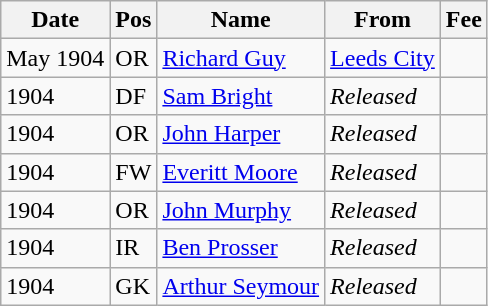<table class="wikitable">
<tr>
<th>Date</th>
<th>Pos</th>
<th>Name</th>
<th>From</th>
<th>Fee</th>
</tr>
<tr>
<td>May 1904</td>
<td>OR</td>
<td><a href='#'>Richard Guy</a></td>
<td><a href='#'>Leeds City</a></td>
<td></td>
</tr>
<tr>
<td>1904</td>
<td>DF</td>
<td><a href='#'>Sam Bright</a></td>
<td><em>Released</em></td>
<td></td>
</tr>
<tr>
<td>1904</td>
<td>OR</td>
<td><a href='#'>John Harper</a></td>
<td><em>Released</em></td>
<td></td>
</tr>
<tr>
<td>1904</td>
<td>FW</td>
<td><a href='#'>Everitt Moore</a></td>
<td><em>Released</em></td>
<td></td>
</tr>
<tr>
<td>1904</td>
<td>OR</td>
<td><a href='#'>John Murphy</a></td>
<td><em>Released</em></td>
<td></td>
</tr>
<tr>
<td>1904</td>
<td>IR</td>
<td><a href='#'>Ben Prosser</a></td>
<td><em>Released</em></td>
<td></td>
</tr>
<tr>
<td>1904</td>
<td>GK</td>
<td><a href='#'>Arthur Seymour</a></td>
<td><em>Released</em></td>
<td></td>
</tr>
</table>
